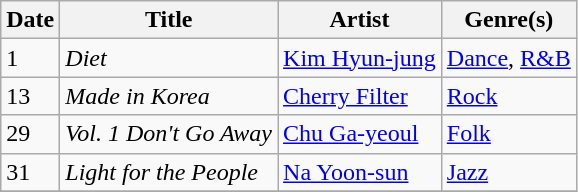<table class="wikitable" style="text-align: left;">
<tr>
<th>Date</th>
<th>Title</th>
<th>Artist</th>
<th>Genre(s)</th>
</tr>
<tr>
<td>1</td>
<td><em>Diet</em></td>
<td><a href='#'>Kim Hyun-jung</a></td>
<td><a href='#'>Dance</a>, <a href='#'>R&B</a></td>
</tr>
<tr>
<td>13</td>
<td><em>Made in Korea</em></td>
<td><a href='#'>Cherry Filter</a></td>
<td><a href='#'>Rock</a></td>
</tr>
<tr>
<td>29</td>
<td><em>Vol. 1 Don't Go Away</em></td>
<td><a href='#'>Chu Ga-yeoul</a></td>
<td><a href='#'>Folk</a></td>
</tr>
<tr>
<td>31</td>
<td><em>Light for the People</em></td>
<td><a href='#'>Na Yoon-sun</a></td>
<td><a href='#'>Jazz</a></td>
</tr>
<tr>
</tr>
</table>
